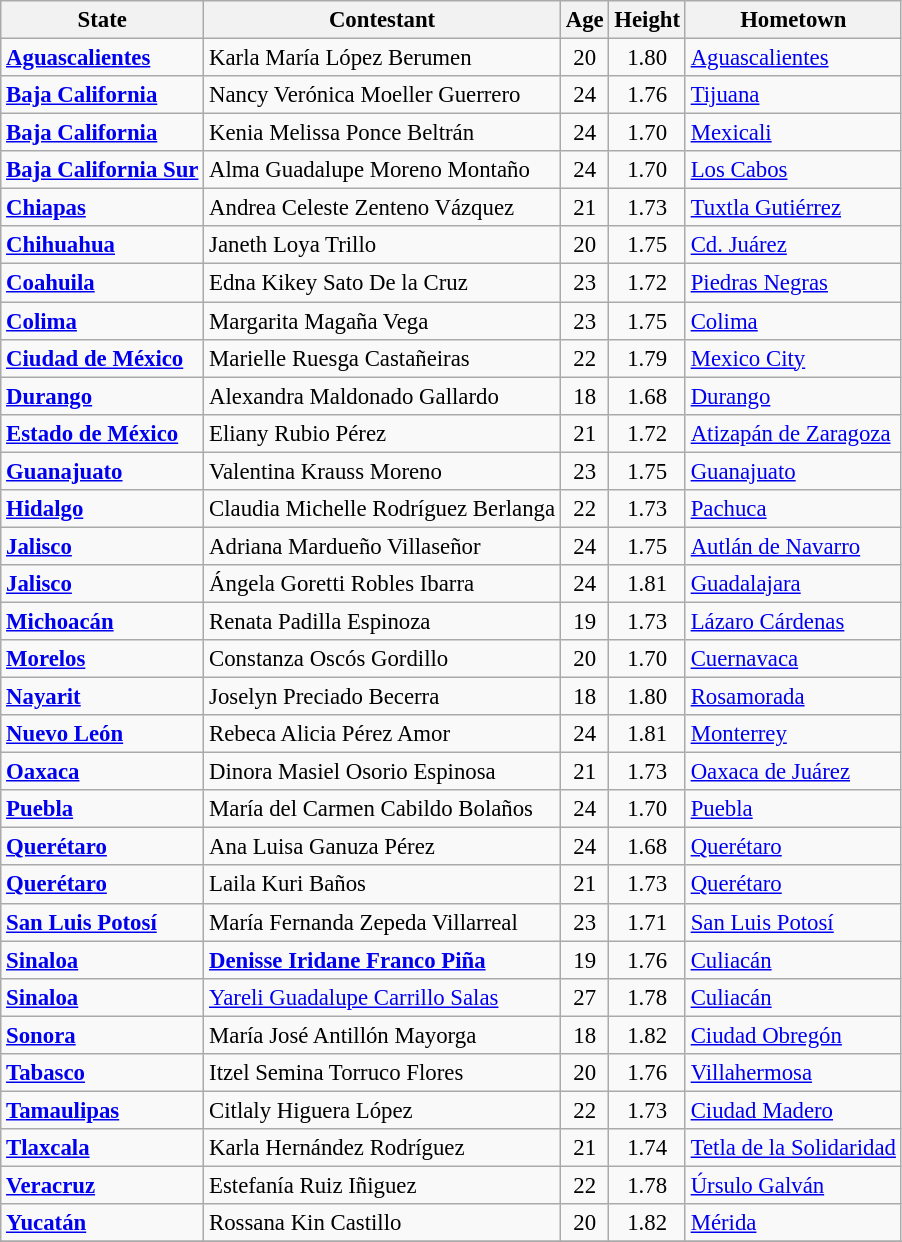<table class="wikitable sortable" style="font-size: 95%;">
<tr>
<th>State</th>
<th>Contestant</th>
<th>Age</th>
<th>Height</th>
<th>Hometown</th>
</tr>
<tr>
<td><strong> <a href='#'>Aguascalientes</a></strong></td>
<td>Karla María López Berumen</td>
<td align="center">20</td>
<td align="center">1.80</td>
<td><a href='#'>Aguascalientes</a></td>
</tr>
<tr>
<td><strong> <a href='#'>Baja California</a></strong></td>
<td>Nancy Verónica Moeller Guerrero</td>
<td align="center">24</td>
<td align="center">1.76</td>
<td><a href='#'>Tijuana</a></td>
</tr>
<tr>
<td><strong> <a href='#'>Baja California</a></strong></td>
<td>Kenia Melissa Ponce Beltrán</td>
<td align="center">24</td>
<td align="center">1.70</td>
<td><a href='#'>Mexicali</a></td>
</tr>
<tr>
<td><strong> <a href='#'>Baja California Sur</a></strong></td>
<td>Alma Guadalupe Moreno Montaño</td>
<td align="center">24</td>
<td align="center">1.70</td>
<td><a href='#'>Los Cabos</a></td>
</tr>
<tr>
<td><strong> <a href='#'>Chiapas</a></strong></td>
<td>Andrea Celeste Zenteno Vázquez</td>
<td align="center">21</td>
<td align="center">1.73</td>
<td><a href='#'>Tuxtla Gutiérrez</a></td>
</tr>
<tr>
<td><strong> <a href='#'>Chihuahua</a></strong></td>
<td>Janeth Loya Trillo</td>
<td align="center">20</td>
<td align="center">1.75</td>
<td><a href='#'>Cd. Juárez</a></td>
</tr>
<tr>
<td><strong> <a href='#'>Coahuila</a></strong></td>
<td>Edna Kikey Sato De la Cruz</td>
<td align="center">23</td>
<td align="center">1.72</td>
<td><a href='#'>Piedras Negras</a></td>
</tr>
<tr>
<td><strong> <a href='#'>Colima</a></strong></td>
<td>Margarita Magaña Vega</td>
<td align="center">23</td>
<td align="center">1.75</td>
<td><a href='#'>Colima</a></td>
</tr>
<tr>
<td><strong> <a href='#'>Ciudad de México</a></strong></td>
<td>Marielle Ruesga Castañeiras</td>
<td align="center">22</td>
<td align="center">1.79</td>
<td><a href='#'>Mexico City</a></td>
</tr>
<tr>
<td><strong> <a href='#'>Durango</a></strong></td>
<td>Alexandra Maldonado Gallardo</td>
<td align="center">18</td>
<td align="center">1.68</td>
<td><a href='#'>Durango</a></td>
</tr>
<tr>
<td><strong> <a href='#'>Estado de México</a></strong></td>
<td>Eliany Rubio Pérez</td>
<td align=" center">21</td>
<td align=" center">1.72</td>
<td><a href='#'>Atizapán de Zaragoza</a></td>
</tr>
<tr>
<td><strong> <a href='#'>Guanajuato</a></strong></td>
<td>Valentina Krauss Moreno</td>
<td align="center">23</td>
<td align="center">1.75</td>
<td><a href='#'>Guanajuato</a></td>
</tr>
<tr>
<td><strong> <a href='#'>Hidalgo</a></strong></td>
<td>Claudia Michelle Rodríguez Berlanga</td>
<td align="center">22</td>
<td align="center">1.73</td>
<td><a href='#'>Pachuca</a></td>
</tr>
<tr>
<td><strong> <a href='#'>Jalisco</a></strong></td>
<td>Adriana Mardueño Villaseñor</td>
<td align="center">24</td>
<td align="center">1.75</td>
<td><a href='#'>Autlán de Navarro</a></td>
</tr>
<tr>
<td><strong> <a href='#'>Jalisco</a></strong></td>
<td>Ángela Goretti Robles Ibarra</td>
<td align="center">24</td>
<td align="center">1.81</td>
<td><a href='#'>Guadalajara</a></td>
</tr>
<tr>
<td><strong> <a href='#'>Michoacán</a></strong></td>
<td>Renata Padilla Espinoza</td>
<td align=" center">19</td>
<td align=" center">1.73</td>
<td><a href='#'>Lázaro Cárdenas</a></td>
</tr>
<tr>
<td><strong> <a href='#'>Morelos</a></strong></td>
<td>Constanza Oscós Gordillo</td>
<td align="center">20</td>
<td align="center">1.70</td>
<td><a href='#'>Cuernavaca</a></td>
</tr>
<tr>
<td><strong> <a href='#'>Nayarit</a></strong></td>
<td>Joselyn Preciado Becerra</td>
<td align="center">18</td>
<td align="center">1.80</td>
<td><a href='#'>Rosamorada</a></td>
</tr>
<tr>
<td><strong> <a href='#'>Nuevo León</a></strong></td>
<td>Rebeca Alicia Pérez Amor</td>
<td align="center">24</td>
<td align="center">1.81</td>
<td><a href='#'>Monterrey</a></td>
</tr>
<tr>
<td><strong> <a href='#'>Oaxaca</a></strong></td>
<td>Dinora Masiel Osorio Espinosa</td>
<td align=" center">21</td>
<td align=" center">1.73</td>
<td><a href='#'>Oaxaca de Juárez</a></td>
</tr>
<tr>
<td><strong> <a href='#'>Puebla</a></strong></td>
<td>María del Carmen Cabildo Bolaños</td>
<td align="center">24</td>
<td align="center">1.70</td>
<td><a href='#'>Puebla</a></td>
</tr>
<tr>
<td><strong> <a href='#'>Querétaro</a></strong></td>
<td>Ana Luisa Ganuza Pérez</td>
<td align=" center">24</td>
<td align=" center">1.68</td>
<td><a href='#'>Querétaro</a></td>
</tr>
<tr>
<td><strong> <a href='#'>Querétaro</a></strong></td>
<td>Laila Kuri Baños</td>
<td align=" center">21</td>
<td align=" center">1.73</td>
<td><a href='#'>Querétaro</a></td>
</tr>
<tr>
<td><strong> <a href='#'>San Luis Potosí</a></strong></td>
<td>María Fernanda Zepeda Villarreal</td>
<td align="center">23</td>
<td align="center">1.71</td>
<td><a href='#'>San Luis Potosí</a></td>
</tr>
<tr>
<td><strong> <a href='#'>Sinaloa</a></strong></td>
<td><strong><a href='#'>Denisse Iridane Franco Piña</a></strong></td>
<td align="center">19</td>
<td align="center">1.76</td>
<td><a href='#'>Culiacán</a></td>
</tr>
<tr>
<td><strong> <a href='#'>Sinaloa</a></strong></td>
<td><a href='#'>Yareli Guadalupe Carrillo Salas</a></td>
<td align="center">27</td>
<td align="center">1.78</td>
<td><a href='#'>Culiacán</a></td>
</tr>
<tr>
<td><strong> <a href='#'>Sonora</a></strong></td>
<td>María José Antillón Mayorga</td>
<td align="center">18</td>
<td align="center">1.82</td>
<td><a href='#'>Ciudad Obregón</a></td>
</tr>
<tr>
<td><strong> <a href='#'>Tabasco</a></strong></td>
<td>Itzel Semina Torruco Flores</td>
<td align="center">20</td>
<td align="center">1.76</td>
<td><a href='#'>Villahermosa</a></td>
</tr>
<tr>
<td><strong> <a href='#'>Tamaulipas</a></strong></td>
<td>Citlaly Higuera López</td>
<td align="center">22</td>
<td align="center">1.73</td>
<td><a href='#'>Ciudad Madero</a></td>
</tr>
<tr>
<td><strong> <a href='#'>Tlaxcala</a></strong></td>
<td>Karla Hernández Rodríguez</td>
<td align="center">21</td>
<td align="center">1.74</td>
<td><a href='#'>Tetla de la Solidaridad</a></td>
</tr>
<tr>
<td><strong> <a href='#'>Veracruz</a></strong></td>
<td>Estefanía Ruiz Iñiguez</td>
<td align="center">22</td>
<td align="center">1.78</td>
<td><a href='#'>Úrsulo Galván</a></td>
</tr>
<tr>
<td><strong> <a href='#'>Yucatán</a></strong></td>
<td>Rossana Kin Castillo</td>
<td align="center">20</td>
<td align="center">1.82</td>
<td><a href='#'>Mérida</a></td>
</tr>
<tr>
</tr>
</table>
